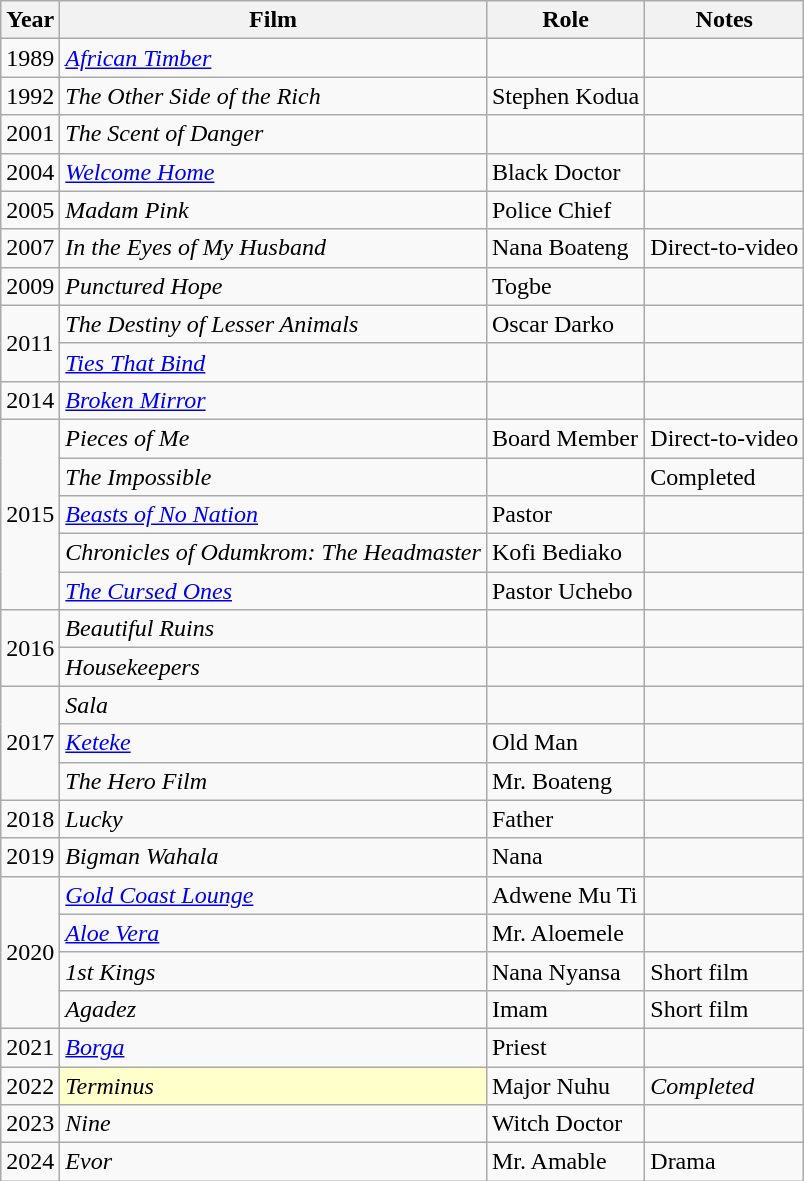<table class="wikitable">
<tr>
<th>Year</th>
<th>Film</th>
<th>Role</th>
<th>Notes</th>
</tr>
<tr>
<td>1989</td>
<td><em><a href='#'>African Timber</a></em></td>
<td></td>
<td></td>
</tr>
<tr>
<td>1992</td>
<td><em>The Other Side of the Rich</em></td>
<td>Stephen Kodua</td>
<td></td>
</tr>
<tr>
<td>2001</td>
<td><em>The Scent of Danger</em></td>
<td></td>
<td></td>
</tr>
<tr>
<td>2004</td>
<td><em><a href='#'>Welcome Home</a></em></td>
<td>Black Doctor</td>
<td></td>
</tr>
<tr>
<td>2005</td>
<td><em>Madam Pink</em></td>
<td>Police Chief</td>
<td></td>
</tr>
<tr>
<td>2007</td>
<td><em>In the Eyes of My Husband</em></td>
<td>Nana Boateng</td>
<td>Direct-to-video</td>
</tr>
<tr>
<td>2009</td>
<td><em>Punctured Hope</em></td>
<td>Togbe</td>
<td></td>
</tr>
<tr>
<td rowspan="2">2011</td>
<td><em>The Destiny of Lesser Animals</em></td>
<td>Oscar Darko</td>
<td></td>
</tr>
<tr>
<td><a href='#'><em>Ties That Bind</em></a></td>
<td></td>
<td></td>
</tr>
<tr>
<td>2014</td>
<td><em><a href='#'>Broken Mirror</a></em></td>
<td></td>
<td></td>
</tr>
<tr>
<td rowspan="5">2015</td>
<td><em>Pieces of Me</em></td>
<td>Board Member</td>
<td>Direct-to-video</td>
</tr>
<tr>
<td><em>The Impossible</em></td>
<td></td>
<td>Completed</td>
</tr>
<tr>
<td><em><a href='#'>Beasts of No Nation</a></em></td>
<td>Pastor</td>
<td></td>
</tr>
<tr>
<td><em>Chronicles of Odumkrom: The Headmaster</em></td>
<td>Kofi Bediako</td>
<td></td>
</tr>
<tr>
<td><em><a href='#'>The Cursed Ones</a></em></td>
<td>Pastor Uchebo</td>
<td></td>
</tr>
<tr>
<td rowspan="2">2016</td>
<td><em>Beautiful Ruins</em></td>
<td></td>
<td></td>
</tr>
<tr>
<td><em>Housekeepers</em></td>
<td></td>
<td></td>
</tr>
<tr>
<td rowspan="3">2017</td>
<td><em>Sala</em></td>
<td></td>
<td></td>
</tr>
<tr>
<td><em><a href='#'>Keteke</a></em></td>
<td>Old Man</td>
<td></td>
</tr>
<tr>
<td><em>The Hero Film</em></td>
<td>Mr. Boateng</td>
<td></td>
</tr>
<tr>
<td>2018</td>
<td><em>Lucky</em></td>
<td>Father</td>
<td></td>
</tr>
<tr>
<td>2019</td>
<td><em>Bigman Wahala</em></td>
<td>Nana</td>
<td></td>
</tr>
<tr>
<td rowspan="4">2020</td>
<td><em><a href='#'>Gold Coast Lounge</a></em></td>
<td>Adwene Mu Ti</td>
<td></td>
</tr>
<tr>
<td><em><a href='#'>Aloe Vera</a></em></td>
<td>Mr. Aloemele</td>
<td></td>
</tr>
<tr>
<td><em>1st Kings</em></td>
<td>Nana Nyansa</td>
<td>Short film</td>
</tr>
<tr>
<td><em>Agadez</em></td>
<td>Imam</td>
<td>Short film</td>
</tr>
<tr>
<td>2021</td>
<td><em><a href='#'>Borga</a></em></td>
<td>Priest</td>
<td></td>
</tr>
<tr>
<td>2022</td>
<td style="background:#FFFFCC;"><em>Terminus</em></td>
<td>Major Nuhu</td>
<td><em>Completed</em></td>
</tr>
<tr>
<td>2023</td>
<td><em>Nine</em></td>
<td>Witch Doctor</td>
<td></td>
</tr>
<tr>
<td>2024</td>
<td><em>Evor</em></td>
<td>Mr. Amable</td>
<td>Drama</td>
</tr>
</table>
